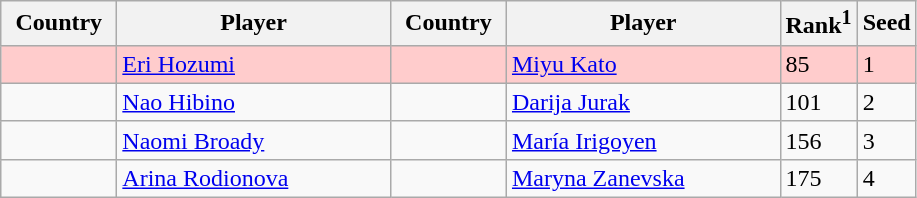<table class="sortable wikitable">
<tr>
<th width="70">Country</th>
<th width="175">Player</th>
<th width="70">Country</th>
<th width="175">Player</th>
<th>Rank<sup>1</sup></th>
<th>Seed</th>
</tr>
<tr style="background:#fcc;">
<td></td>
<td><a href='#'>Eri Hozumi</a></td>
<td></td>
<td><a href='#'>Miyu Kato</a></td>
<td>85</td>
<td>1</td>
</tr>
<tr>
<td></td>
<td><a href='#'>Nao Hibino</a></td>
<td></td>
<td><a href='#'>Darija Jurak</a></td>
<td>101</td>
<td>2</td>
</tr>
<tr>
<td></td>
<td><a href='#'>Naomi Broady</a></td>
<td></td>
<td><a href='#'>María Irigoyen</a></td>
<td>156</td>
<td>3</td>
</tr>
<tr>
<td></td>
<td><a href='#'>Arina Rodionova</a></td>
<td></td>
<td><a href='#'>Maryna Zanevska</a></td>
<td>175</td>
<td>4</td>
</tr>
</table>
